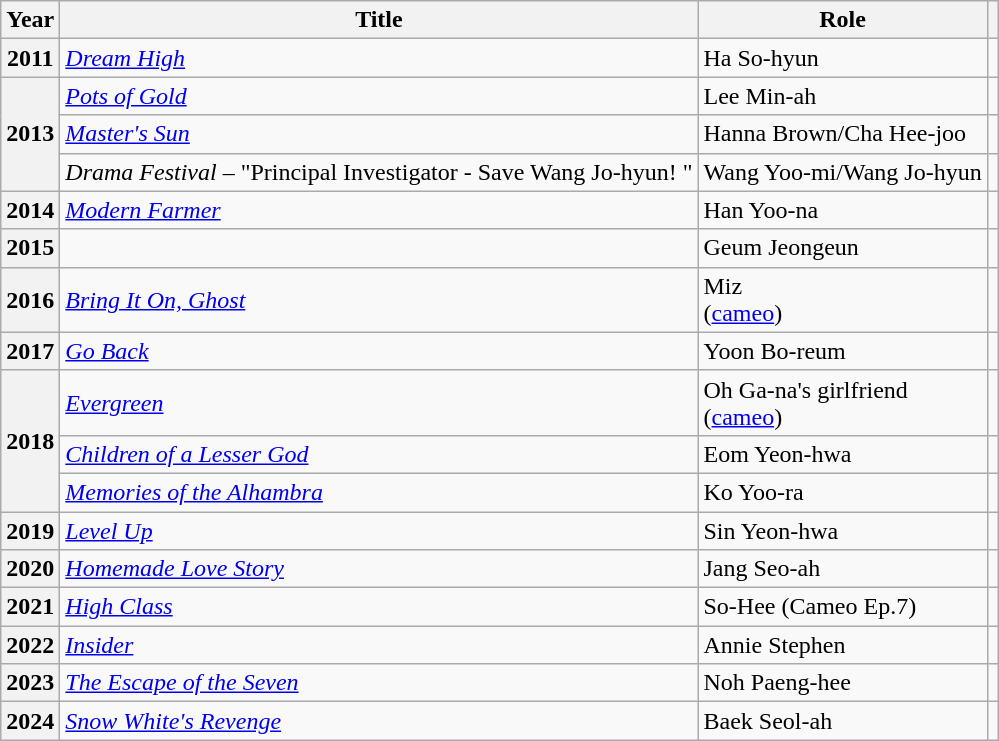<table class="wikitable plainrowheaders">
<tr>
<th scope="col">Year</th>
<th scope="col">Title</th>
<th scope="col">Role</th>
<th scope="col" class="unsortable"></th>
</tr>
<tr>
<th scope="row">2011</th>
<td><em><a href='#'>Dream High</a></em></td>
<td>Ha So-hyun</td>
<td style="text-align:center"></td>
</tr>
<tr>
<th scope="row" rowspan="3">2013</th>
<td><em><a href='#'>Pots of Gold</a></em></td>
<td>Lee Min-ah</td>
<td style="text-align:center"></td>
</tr>
<tr>
<td><em><a href='#'>Master's Sun</a></em></td>
<td>Hanna Brown/Cha Hee-joo</td>
<td style="text-align:center"></td>
</tr>
<tr>
<td><em>Drama Festival</em> – "Principal Investigator - Save Wang Jo-hyun! "</td>
<td>Wang Yoo-mi/Wang Jo-hyun</td>
<td style="text-align:center"></td>
</tr>
<tr>
<th scope="row">2014</th>
<td><em><a href='#'>Modern Farmer</a></em></td>
<td>Han Yoo-na</td>
<td style="text-align:center"></td>
</tr>
<tr>
<th scope="row">2015</th>
<td><em></em></td>
<td>Geum Jeongeun</td>
<td style="text-align:center"></td>
</tr>
<tr>
<th scope="row">2016</th>
<td><em><a href='#'>Bring It On, Ghost</a></em></td>
<td>Miz<br> (<a href='#'>cameo</a>)</td>
<td style="text-align:center"></td>
</tr>
<tr>
<th scope="row">2017</th>
<td><em><a href='#'>Go Back</a></em></td>
<td>Yoon Bo-reum</td>
<td style="text-align:center"></td>
</tr>
<tr>
<th scope="row" rowspan="3">2018</th>
<td><em><a href='#'>Evergreen</a></em></td>
<td>Oh Ga-na's girlfriend<br>(<a href='#'>cameo</a>)</td>
<td style="text-align:center"></td>
</tr>
<tr>
<td><em><a href='#'>Children of a Lesser God</a></em></td>
<td>Eom Yeon-hwa</td>
<td style="text-align:center"></td>
</tr>
<tr>
<td><em><a href='#'>Memories of the Alhambra</a></em></td>
<td>Ko Yoo-ra</td>
<td style="text-align:center"></td>
</tr>
<tr>
<th scope="row">2019</th>
<td><em><a href='#'>Level Up</a></em></td>
<td>Sin Yeon-hwa</td>
<td style="text-align:center"></td>
</tr>
<tr>
<th scope="row">2020</th>
<td><em><a href='#'>Homemade Love Story</a></em></td>
<td>Jang Seo-ah</td>
<td style="text-align:center"></td>
</tr>
<tr>
<th scope="row">2021</th>
<td><em><a href='#'>High Class</a></em></td>
<td>So-Hee (Cameo Ep.7)</td>
<td style="text-align:center"></td>
</tr>
<tr>
<th scope="row">2022</th>
<td><em><a href='#'>Insider</a></em></td>
<td>Annie Stephen</td>
<td style="text-align:center"></td>
</tr>
<tr>
<th scope="row">2023</th>
<td><em><a href='#'>The Escape of the Seven</a></em></td>
<td>Noh Paeng-hee</td>
<td style="text-align:center"></td>
</tr>
<tr>
<th scope="row">2024</th>
<td><em><a href='#'>Snow White's Revenge</a></em></td>
<td>Baek Seol-ah</td>
<td style="text-align:center"></td>
</tr>
</table>
